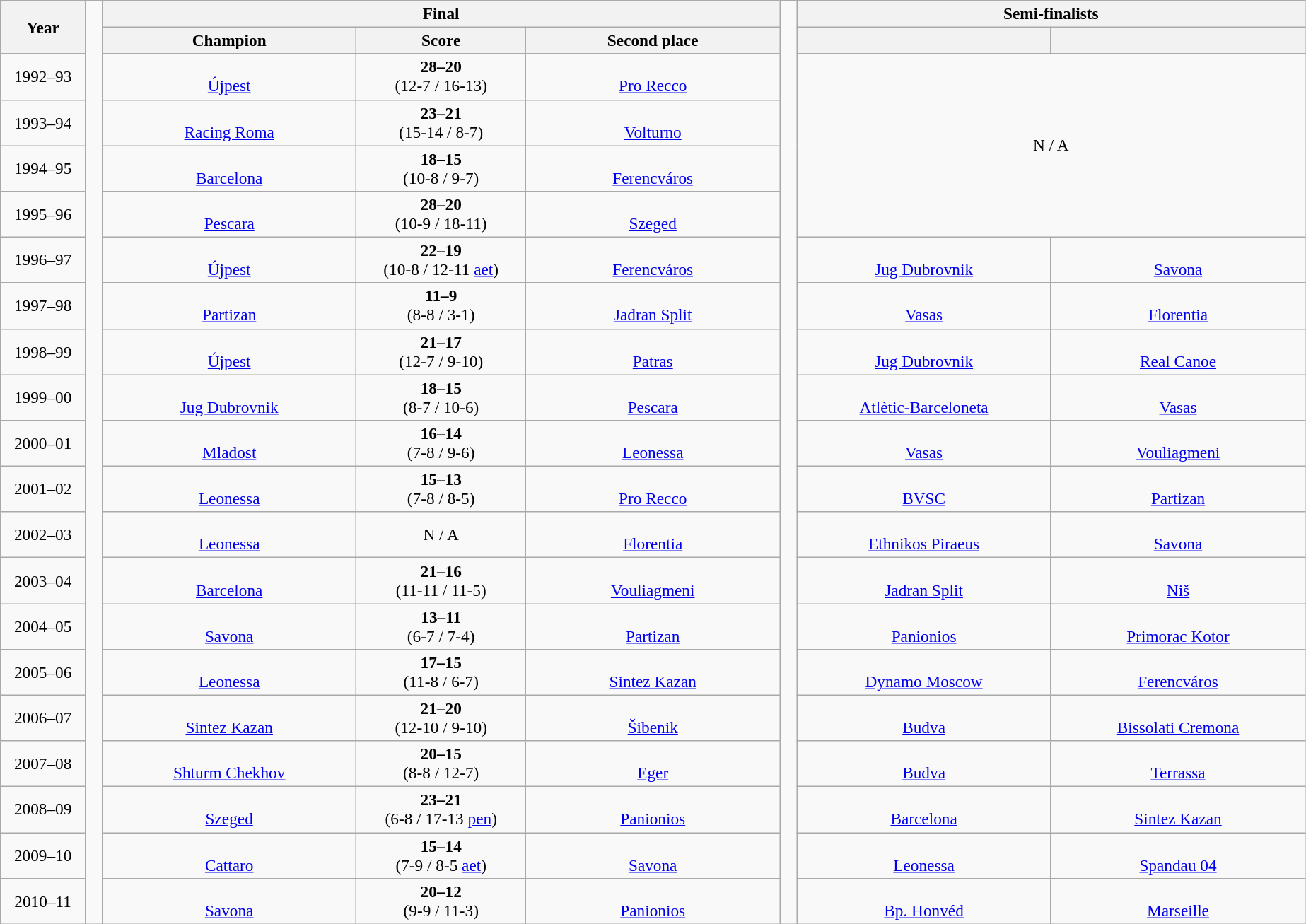<table class="wikitable" style="font-size: 97%; text-align: center;">
<tr>
<th rowspan="2" style="width:5%;">Year</th>
<td style="width:1%;" rowspan="21"></td>
<th colspan=3>Final</th>
<td style="width:1%;" rowspan="21"></td>
<th colspan=2>Semi-finalists</th>
</tr>
<tr>
<th width=15%>Champion</th>
<th width=10%>Score</th>
<th width=15%>Second place</th>
<th width=15%></th>
<th width=15%></th>
</tr>
<tr>
<td>1992–93<br></td>
<td><br> <a href='#'>Újpest</a></td>
<td><strong>28–20</strong> <br> (12-7 / 16-13)</td>
<td><br> <a href='#'>Pro Recco</a></td>
<td colspan=2 rowspan=4 align=center>N / A</td>
</tr>
<tr>
<td>1993–94<br></td>
<td><br> <a href='#'>Racing Roma</a></td>
<td><strong>23–21</strong> <br> (15-14 / 8-7)</td>
<td><br> <a href='#'>Volturno</a></td>
</tr>
<tr>
<td>1994–95<br></td>
<td><br> <a href='#'>Barcelona</a></td>
<td><strong>18–15</strong> <br> (10-8 / 9-7)</td>
<td><br> <a href='#'>Ferencváros</a></td>
</tr>
<tr>
<td>1995–96<br></td>
<td><br> <a href='#'>Pescara</a></td>
<td><strong>28–20</strong> <br> (10-9 / 18-11)</td>
<td><br> <a href='#'>Szeged</a></td>
</tr>
<tr>
<td>1996–97<br></td>
<td><br> <a href='#'>Újpest</a></td>
<td><strong>22–19</strong> <br> (10-8 / 12-11 <a href='#'>aet</a>)</td>
<td><br> <a href='#'>Ferencváros</a></td>
<td><br> <a href='#'>Jug Dubrovnik</a></td>
<td><br> <a href='#'>Savona</a></td>
</tr>
<tr>
<td>1997–98<br></td>
<td><br> <a href='#'>Partizan</a></td>
<td><strong>11–9</strong> <br> (8-8 / 3-1)</td>
<td><br> <a href='#'>Jadran Split</a></td>
<td><br> <a href='#'>Vasas</a></td>
<td><br> <a href='#'>Florentia</a></td>
</tr>
<tr>
<td>1998–99<br></td>
<td><br> <a href='#'>Újpest</a></td>
<td><strong>21–17</strong> <br> (12-7 / 9-10)</td>
<td><br> <a href='#'>Patras</a></td>
<td><br> <a href='#'>Jug Dubrovnik</a></td>
<td><br> <a href='#'>Real Canoe</a></td>
</tr>
<tr>
<td>1999–00<br></td>
<td><br> <a href='#'>Jug Dubrovnik</a></td>
<td><strong>18–15</strong> <br> (8-7 / 10-6)</td>
<td><br> <a href='#'>Pescara</a></td>
<td><br> <a href='#'>Atlètic-Barceloneta</a></td>
<td><br> <a href='#'>Vasas</a></td>
</tr>
<tr>
<td>2000–01<br></td>
<td><br> <a href='#'>Mladost</a></td>
<td><strong>16–14</strong> <br> (7-8 / 9-6)</td>
<td><br> <a href='#'>Leonessa</a></td>
<td><br> <a href='#'>Vasas</a></td>
<td><br> <a href='#'>Vouliagmeni</a></td>
</tr>
<tr>
<td>2001–02<br></td>
<td><br> <a href='#'>Leonessa</a></td>
<td><strong>15–13</strong> <br> (7-8 / 8-5)</td>
<td><br> <a href='#'>Pro Recco</a></td>
<td><br> <a href='#'>BVSC</a></td>
<td><br> <a href='#'>Partizan</a></td>
</tr>
<tr>
<td>2002–03<br></td>
<td><br> <a href='#'>Leonessa</a></td>
<td align=center>N / A</td>
<td><br> <a href='#'>Florentia</a></td>
<td><br> <a href='#'>Ethnikos Piraeus</a></td>
<td><br> <a href='#'>Savona</a></td>
</tr>
<tr>
<td>2003–04<br></td>
<td><br> <a href='#'>Barcelona</a></td>
<td><strong>21–16</strong> <br> (11-11 / 11-5)</td>
<td><br> <a href='#'>Vouliagmeni</a></td>
<td><br> <a href='#'>Jadran Split</a></td>
<td><br> <a href='#'>Niš</a></td>
</tr>
<tr>
<td>2004–05<br></td>
<td><br> <a href='#'>Savona</a></td>
<td><strong>13–11</strong> <br> (6-7 / 7-4)</td>
<td><br> <a href='#'>Partizan</a></td>
<td><br> <a href='#'>Panionios</a></td>
<td><br> <a href='#'>Primorac Kotor</a></td>
</tr>
<tr>
<td>2005–06<br></td>
<td><br> <a href='#'>Leonessa</a></td>
<td><strong>17–15</strong> <br> (11-8 / 6-7)</td>
<td><br> <a href='#'>Sintez Kazan</a></td>
<td><br> <a href='#'>Dynamo Moscow</a></td>
<td><br> <a href='#'>Ferencváros</a></td>
</tr>
<tr>
<td>2006–07<br></td>
<td><br> <a href='#'>Sintez Kazan</a></td>
<td><strong>21–20</strong> <br> (12-10 / 9-10)</td>
<td><br> <a href='#'>Šibenik</a></td>
<td><br> <a href='#'>Budva</a></td>
<td><br> <a href='#'>Bissolati Cremona</a></td>
</tr>
<tr>
<td>2007–08<br></td>
<td><br> <a href='#'>Shturm Chekhov</a></td>
<td><strong>20–15</strong> <br> (8-8 / 12-7)</td>
<td><br> <a href='#'>Eger</a></td>
<td><br> <a href='#'>Budva</a></td>
<td><br> <a href='#'>Terrassa</a></td>
</tr>
<tr>
<td>2008–09<br></td>
<td><br> <a href='#'>Szeged</a></td>
<td><strong>23–21</strong> <br> (6-8 / 17-13 <a href='#'>pen</a>)</td>
<td><br> <a href='#'>Panionios</a></td>
<td><br> <a href='#'>Barcelona</a></td>
<td><br> <a href='#'>Sintez Kazan</a></td>
</tr>
<tr>
<td>2009–10<br></td>
<td><br> <a href='#'>Cattaro</a></td>
<td><strong>15–14</strong> <br> (7-9 / 8-5 <a href='#'>aet</a>)</td>
<td><br> <a href='#'>Savona</a></td>
<td><br> <a href='#'>Leonessa</a></td>
<td><br> <a href='#'>Spandau 04</a></td>
</tr>
<tr>
<td>2010–11<br></td>
<td><br> <a href='#'>Savona</a></td>
<td><strong>20–12</strong> <br> (9-9 / 11-3)</td>
<td><br> <a href='#'>Panionios</a></td>
<td><br> <a href='#'>Bp. Honvéd</a></td>
<td><br> <a href='#'>Marseille</a></td>
</tr>
</table>
